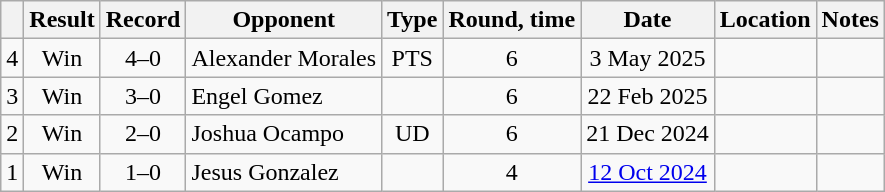<table class="wikitable" style="text-align:center">
<tr>
<th></th>
<th>Result</th>
<th>Record</th>
<th>Opponent</th>
<th>Type</th>
<th>Round, time</th>
<th>Date</th>
<th>Location</th>
<th>Notes</th>
</tr>
<tr>
<td>4</td>
<td>Win</td>
<td>4–0</td>
<td style="text-align:left;">Alexander Morales</td>
<td>PTS</td>
<td>6</td>
<td>3 May 2025</td>
<td style="text-align:left;"></td>
<td></td>
</tr>
<tr>
<td>3</td>
<td>Win</td>
<td>3–0</td>
<td style="text-align:left;">Engel Gomez</td>
<td></td>
<td>6</td>
<td>22 Feb 2025</td>
<td style="text-align:left;"></td>
<td></td>
</tr>
<tr>
<td>2</td>
<td>Win</td>
<td>2–0</td>
<td style="text-align:left;">Joshua Ocampo</td>
<td>UD</td>
<td>6</td>
<td>21 Dec 2024</td>
<td style="text-align:left;"></td>
<td></td>
</tr>
<tr>
<td>1</td>
<td>Win</td>
<td>1–0</td>
<td style="text-align:left;">Jesus Gonzalez</td>
<td></td>
<td>4</td>
<td><a href='#'>12 Oct 2024</a></td>
<td style="text-align:left;"></td>
<td></td>
</tr>
</table>
